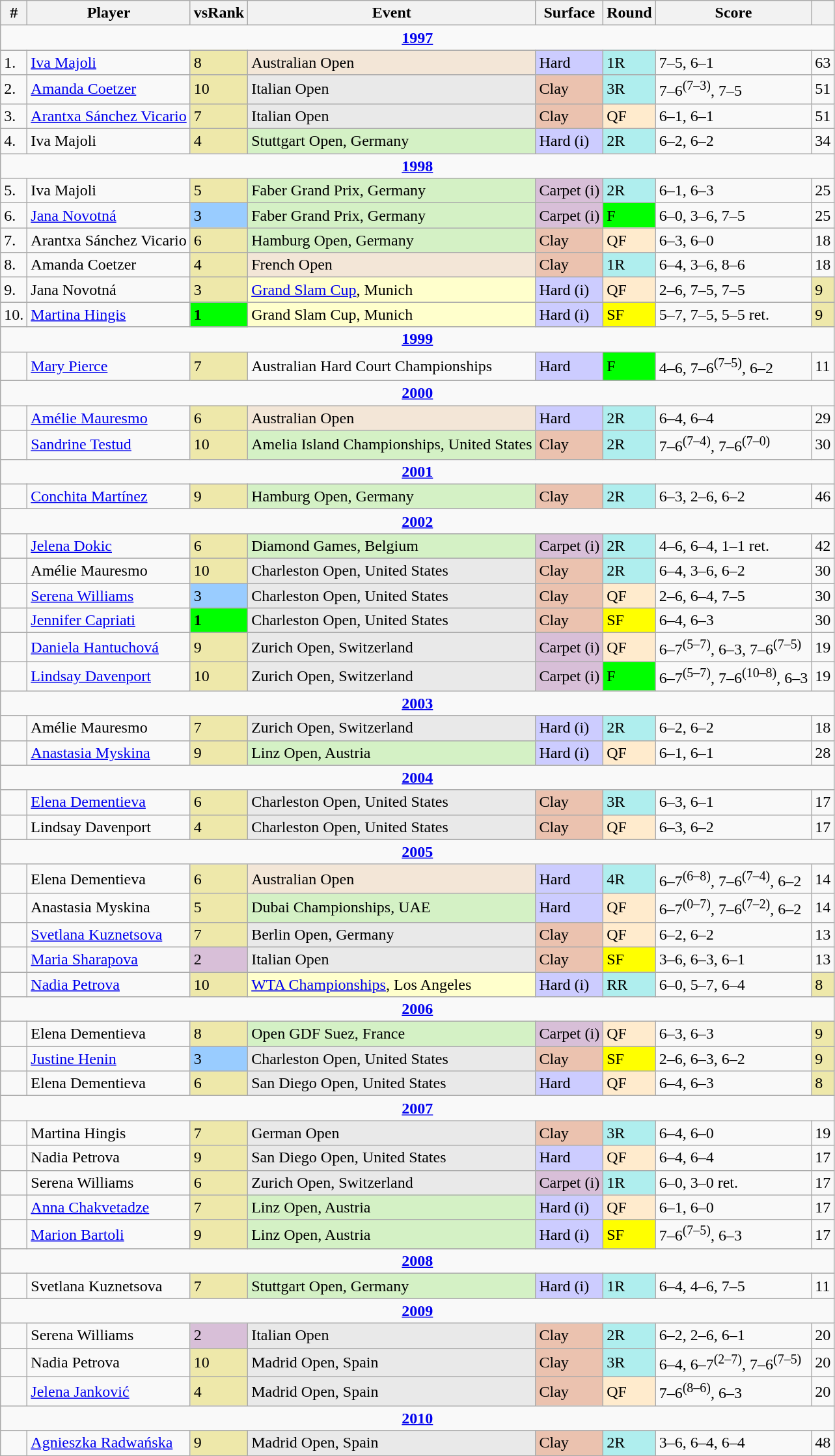<table class="wikitable sortable nowrap">
<tr>
<th>#</th>
<th>Player</th>
<th>vsRank</th>
<th>Event</th>
<th>Surface</th>
<th>Round</th>
<th>Score</th>
<th></th>
</tr>
<tr>
<td align=center colspan="8"><a href='#'><strong>1997</strong></a></td>
</tr>
<tr>
<td>1.</td>
<td> <a href='#'>Iva Majoli</a></td>
<td bgcolor=EEE8AA>8</td>
<td bgcolor=#F3E6D7>Australian Open</td>
<td bgcolor=CCCCFF>Hard</td>
<td bgcolor=afeeee>1R</td>
<td>7–5, 6–1</td>
<td>63</td>
</tr>
<tr>
<td>2.</td>
<td> <a href='#'>Amanda Coetzer</a></td>
<td bgcolor=EEE8AA>10</td>
<td bgcolor=#e9e9e9>Italian Open</td>
<td bgcolor=EBC2AF>Clay</td>
<td bgcolor=afeeee>3R</td>
<td>7–6<sup>(7–3)</sup>, 7–5</td>
<td>51</td>
</tr>
<tr>
<td>3.</td>
<td> <a href='#'>Arantxa Sánchez Vicario</a></td>
<td bgcolor=EEE8AA>7</td>
<td bgcolor=#e9e9e9>Italian Open</td>
<td bgcolor=EBC2AF>Clay</td>
<td bgcolor=ffebcd>QF</td>
<td>6–1, 6–1</td>
<td>51</td>
</tr>
<tr>
<td>4.</td>
<td> Iva Majoli</td>
<td bgcolor=EEE8AA>4</td>
<td bgcolor=#d4f1c5>Stuttgart Open, Germany</td>
<td bgcolor=CCCCFF>Hard (i)</td>
<td bgcolor=afeeee>2R</td>
<td>6–2, 6–2</td>
<td>34</td>
</tr>
<tr>
<td align=center colspan="8"><a href='#'><strong>1998</strong></a></td>
</tr>
<tr>
<td>5.</td>
<td> Iva Majoli</td>
<td bgcolor=EEE8AA>5</td>
<td bgcolor=#d4f1c5>Faber Grand Prix, Germany</td>
<td bgcolor=thistle>Carpet (i)</td>
<td bgcolor=afeeee>2R</td>
<td>6–1, 6–3</td>
<td>25</td>
</tr>
<tr>
<td>6.</td>
<td> <a href='#'>Jana Novotná</a></td>
<td bgcolor=99ccff>3</td>
<td bgcolor=#d4f1c5>Faber Grand Prix, Germany</td>
<td bgcolor=thistle>Carpet (i)</td>
<td bgcolor=lime>F</td>
<td>6–0, 3–6, 7–5</td>
<td>25</td>
</tr>
<tr>
<td>7.</td>
<td> Arantxa Sánchez Vicario</td>
<td bgcolor=EEE8AA>6</td>
<td bgcolor=#d4f1c5>Hamburg Open, Germany</td>
<td bgcolor=EBC2AF>Clay</td>
<td bgcolor=ffebcd>QF</td>
<td>6–3, 6–0</td>
<td>18</td>
</tr>
<tr>
<td>8.</td>
<td> Amanda Coetzer</td>
<td bgcolor=EEE8AA>4</td>
<td bgcolor=#F3E6D7>French Open</td>
<td bgcolor=EBC2AF>Clay</td>
<td bgcolor=afeeee>1R</td>
<td>6–4, 3–6, 8–6</td>
<td>18</td>
</tr>
<tr>
<td>9.</td>
<td> Jana Novotná</td>
<td bgcolor="EEE8AA">3</td>
<td bgcolor="#FFFFCC"><a href='#'>Grand Slam Cup</a>, Munich</td>
<td bgcolor="CCCCFF">Hard (i)</td>
<td bgcolor="ffebcd">QF</td>
<td>2–6, 7–5, 7–5</td>
<td bgcolor="EEE8AA">9</td>
</tr>
<tr>
<td>10.</td>
<td> <a href='#'>Martina Hingis</a></td>
<td bgcolor="lime"><strong>1</strong></td>
<td bgcolor="#FFFFCC">Grand Slam Cup, Munich</td>
<td bgcolor="CCCCFF">Hard (i)</td>
<td bgcolor="yellow">SF</td>
<td>5–7, 7–5, 5–5 ret.</td>
<td bgcolor="EEE8AA">9</td>
</tr>
<tr>
<td align=center colspan="8"><a href='#'><strong>1999</strong></a></td>
</tr>
<tr>
<td></td>
<td> <a href='#'>Mary Pierce</a></td>
<td bgcolor=EEE8AA>7</td>
<td>Australian Hard Court Championships</td>
<td bgcolor=CCCCFF>Hard</td>
<td bgcolor=lime>F</td>
<td>4–6, 7–6<sup>(7–5)</sup>, 6–2</td>
<td>11</td>
</tr>
<tr>
<td align=center colspan="8"><a href='#'><strong>2000</strong></a></td>
</tr>
<tr>
<td></td>
<td> <a href='#'>Amélie Mauresmo</a></td>
<td bgcolor=EEE8AA>6</td>
<td bgcolor=#F3E6D7>Australian Open</td>
<td bgcolor=CCCCFF>Hard</td>
<td bgcolor=afeeee>2R</td>
<td>6–4, 6–4</td>
<td>29</td>
</tr>
<tr>
<td></td>
<td> <a href='#'>Sandrine Testud</a></td>
<td bgcolor=EEE8AA>10</td>
<td bgcolor=#d4f1c5>Amelia Island Championships, United States</td>
<td bgcolor=EBC2AF>Clay</td>
<td bgcolor=afeeee>2R</td>
<td>7–6<sup>(7–4)</sup>, 7–6<sup>(7–0)</sup></td>
<td>30</td>
</tr>
<tr>
<td align=center colspan="8"><a href='#'><strong>2001</strong></a></td>
</tr>
<tr>
<td></td>
<td> <a href='#'>Conchita Martínez</a></td>
<td bgcolor=EEE8AA>9</td>
<td bgcolor=#d4f1c5>Hamburg Open, Germany</td>
<td bgcolor=EBC2AF>Clay</td>
<td bgcolor=afeeee>2R</td>
<td>6–3, 2–6, 6–2</td>
<td>46</td>
</tr>
<tr>
<td align=center colspan="8"><a href='#'><strong>2002</strong></a></td>
</tr>
<tr>
<td></td>
<td> <a href='#'>Jelena Dokic</a></td>
<td bgcolor=EEE8AA>6</td>
<td bgcolor=#d4f1c5>Diamond Games, Belgium</td>
<td bgcolor=thistle>Carpet (i)</td>
<td bgcolor=afeeee>2R</td>
<td>4–6, 6–4, 1–1 ret.</td>
<td>42</td>
</tr>
<tr>
<td></td>
<td> Amélie Mauresmo</td>
<td bgcolor=EEE8AA>10</td>
<td bgcolor=#e9e9e9>Charleston Open, United States</td>
<td bgcolor=EBC2AF>Clay</td>
<td bgcolor=afeeee>2R</td>
<td>6–4, 3–6, 6–2</td>
<td>30</td>
</tr>
<tr>
<td></td>
<td> <a href='#'>Serena Williams</a></td>
<td bgcolor=99ccff>3</td>
<td bgcolor=#e9e9e9>Charleston Open, United States</td>
<td bgcolor=EBC2AF>Clay</td>
<td bgcolor=ffebcd>QF</td>
<td>2–6, 6–4, 7–5</td>
<td>30</td>
</tr>
<tr>
<td></td>
<td> <a href='#'>Jennifer Capriati</a></td>
<td bgcolor=lime><strong>1</strong></td>
<td bgcolor=#e9e9e9>Charleston Open, United States</td>
<td bgcolor=EBC2AF>Clay</td>
<td bgcolor=yellow>SF</td>
<td>6–4, 6–3</td>
<td>30</td>
</tr>
<tr>
<td></td>
<td> <a href='#'>Daniela Hantuchová</a></td>
<td bgcolor=EEE8AA>9</td>
<td bgcolor=#e9e9e9>Zurich Open, Switzerland</td>
<td bgcolor=thistle>Carpet (i)</td>
<td bgcolor=ffebcd>QF</td>
<td>6–7<sup>(5–7)</sup>, 6–3, 7–6<sup>(7–5)</sup></td>
<td>19</td>
</tr>
<tr>
<td></td>
<td> <a href='#'>Lindsay Davenport</a></td>
<td bgcolor=EEE8AA>10</td>
<td bgcolor=#e9e9e9>Zurich Open, Switzerland</td>
<td bgcolor=thistle>Carpet (i)</td>
<td bgcolor=lime>F</td>
<td>6–7<sup>(5–7)</sup>, 7–6<sup>(10–8)</sup>, 6–3</td>
<td>19</td>
</tr>
<tr>
<td align=center colspan="8"><a href='#'><strong>2003</strong></a></td>
</tr>
<tr>
<td></td>
<td> Amélie Mauresmo</td>
<td bgcolor=EEE8AA>7</td>
<td bgcolor=#e9e9e9>Zurich Open, Switzerland</td>
<td bgcolor=CCCCFF>Hard (i)</td>
<td bgcolor=afeeee>2R</td>
<td>6–2, 6–2</td>
<td>18</td>
</tr>
<tr>
<td></td>
<td> <a href='#'>Anastasia Myskina</a></td>
<td bgcolor=EEE8AA>9</td>
<td bgcolor=#d4f1c5>Linz Open, Austria</td>
<td bgcolor=CCCCFF>Hard (i)</td>
<td bgcolor=ffebcd>QF</td>
<td>6–1, 6–1</td>
<td>28</td>
</tr>
<tr>
<td align=center colspan="8"><a href='#'><strong>2004</strong></a></td>
</tr>
<tr>
<td></td>
<td> <a href='#'>Elena Dementieva</a></td>
<td bgcolor=EEE8AA>6</td>
<td bgcolor=#e9e9e9>Charleston Open, United States</td>
<td bgcolor=EBC2AF>Clay</td>
<td bgcolor=afeeee>3R</td>
<td>6–3, 6–1</td>
<td>17</td>
</tr>
<tr>
<td></td>
<td> Lindsay Davenport</td>
<td bgcolor=EEE8AA>4</td>
<td bgcolor=#e9e9e9>Charleston Open, United States</td>
<td bgcolor=EBC2AF>Clay</td>
<td bgcolor=ffebcd>QF</td>
<td>6–3, 6–2</td>
<td>17</td>
</tr>
<tr>
<td align=center colspan="8"><a href='#'><strong>2005</strong></a></td>
</tr>
<tr>
<td></td>
<td> Elena Dementieva</td>
<td bgcolor=EEE8AA>6</td>
<td bgcolor=#F3E6D7>Australian Open</td>
<td bgcolor=CCCCFF>Hard</td>
<td bgcolor=afeeee>4R</td>
<td>6–7<sup>(6–8)</sup>, 7–6<sup>(7–4)</sup>, 6–2</td>
<td>14</td>
</tr>
<tr>
<td></td>
<td> Anastasia Myskina</td>
<td bgcolor=EEE8AA>5</td>
<td bgcolor=#d4f1c5>Dubai Championships, UAE</td>
<td bgcolor=CCCCFF>Hard</td>
<td bgcolor=ffebcd>QF</td>
<td>6–7<sup>(0–7)</sup>, 7–6<sup>(7–2)</sup>, 6–2</td>
<td>14</td>
</tr>
<tr>
<td></td>
<td> <a href='#'>Svetlana Kuznetsova</a></td>
<td bgcolor=EEE8AA>7</td>
<td bgcolor=#e9e9e9>Berlin Open, Germany</td>
<td bgcolor=EBC2AF>Clay</td>
<td bgcolor=ffebcd>QF</td>
<td>6–2, 6–2</td>
<td>13</td>
</tr>
<tr>
<td></td>
<td> <a href='#'>Maria Sharapova</a></td>
<td bgcolor=thistle>2</td>
<td bgcolor=#e9e9e9>Italian Open</td>
<td bgcolor=EBC2AF>Clay</td>
<td bgcolor=yellow>SF</td>
<td>3–6, 6–3, 6–1</td>
<td>13</td>
</tr>
<tr>
<td></td>
<td> <a href='#'>Nadia Petrova</a></td>
<td bgcolor=EEE8AA>10</td>
<td bgcolor=#ffc><a href='#'>WTA Championships</a>, Los Angeles</td>
<td bgcolor=CCCCFF>Hard (i)</td>
<td bgcolor=afeeee>RR</td>
<td>6–0, 5–7, 6–4</td>
<td bgcolor=EEE8AA>8</td>
</tr>
<tr>
<td align=center colspan="8"><a href='#'><strong>2006</strong></a></td>
</tr>
<tr>
<td></td>
<td> Elena Dementieva</td>
<td bgcolor=EEE8AA>8</td>
<td bgcolor=#d4f1c5>Open GDF Suez, France</td>
<td bgcolor=thistle>Carpet (i)</td>
<td bgcolor=ffebcd>QF</td>
<td>6–3, 6–3</td>
<td bgcolor=EEE8AA>9</td>
</tr>
<tr>
<td></td>
<td> <a href='#'>Justine Henin</a></td>
<td bgcolor=99ccff>3</td>
<td bgcolor=#e9e9e9>Charleston Open, United States</td>
<td bgcolor=EBC2AF>Clay</td>
<td bgcolor=yellow>SF</td>
<td>2–6, 6–3, 6–2</td>
<td bgcolor=EEE8AA>9</td>
</tr>
<tr>
<td></td>
<td> Elena Dementieva</td>
<td bgcolor=EEE8AA>6</td>
<td bgcolor=#e9e9e9>San Diego Open, United States</td>
<td bgcolor=CCCCFF>Hard</td>
<td bgcolor=ffebcd>QF</td>
<td>6–4, 6–3</td>
<td bgcolor=EEE8AA>8</td>
</tr>
<tr>
<td align=center colspan="8"><a href='#'><strong>2007</strong></a></td>
</tr>
<tr>
<td></td>
<td> Martina Hingis</td>
<td bgcolor=EEE8AA>7</td>
<td bgcolor=#e9e9e9>German Open</td>
<td bgcolor=EBC2AF>Clay</td>
<td bgcolor=afeeee>3R</td>
<td>6–4, 6–0</td>
<td>19</td>
</tr>
<tr>
<td></td>
<td> Nadia Petrova</td>
<td bgcolor=EEE8AA>9</td>
<td bgcolor=#e9e9e9>San Diego Open, United States</td>
<td bgcolor=CCCCFF>Hard</td>
<td bgcolor=ffebcd>QF</td>
<td>6–4, 6–4</td>
<td>17</td>
</tr>
<tr>
<td></td>
<td> Serena Williams</td>
<td bgcolor=EEE8AA>6</td>
<td bgcolor=#e9e9e9>Zurich Open, Switzerland</td>
<td bgcolor=thistle>Carpet (i)</td>
<td bgcolor=afeeee>1R</td>
<td>6–0, 3–0 ret.</td>
<td>17</td>
</tr>
<tr>
<td></td>
<td> <a href='#'>Anna Chakvetadze</a></td>
<td bgcolor=EEE8AA>7</td>
<td bgcolor=#d4f1c5>Linz Open, Austria</td>
<td bgcolor=CCCCFF>Hard (i)</td>
<td bgcolor=ffebcd>QF</td>
<td>6–1, 6–0</td>
<td>17</td>
</tr>
<tr>
<td></td>
<td> <a href='#'>Marion Bartoli</a></td>
<td bgcolor=EEE8AA>9</td>
<td bgcolor=#d4f1c5>Linz Open, Austria</td>
<td bgcolor=CCCCFF>Hard (i)</td>
<td bgcolor=yellow>SF</td>
<td>7–6<sup>(7–5)</sup>, 6–3</td>
<td>17</td>
</tr>
<tr>
<td align=center colspan="8"><a href='#'><strong>2008</strong></a></td>
</tr>
<tr>
<td></td>
<td> Svetlana Kuznetsova</td>
<td bgcolor=EEE8AA>7</td>
<td bgcolor=#d4f1c5>Stuttgart Open, Germany</td>
<td bgcolor=CCCCFF>Hard (i)</td>
<td bgcolor=afeeee>1R</td>
<td>6–4, 4–6, 7–5</td>
<td>11</td>
</tr>
<tr>
<td align=center colspan="8"><a href='#'><strong>2009</strong></a></td>
</tr>
<tr>
<td></td>
<td> Serena Williams</td>
<td bgcolor=thistle>2</td>
<td bgcolor=#e9e9e9>Italian Open</td>
<td bgcolor=EBC2AF>Clay</td>
<td bgcolor=afeeee>2R</td>
<td>6–2, 2–6, 6–1</td>
<td>20</td>
</tr>
<tr>
<td></td>
<td> Nadia Petrova</td>
<td bgcolor=EEE8AA>10</td>
<td bgcolor=#e9e9e9>Madrid Open, Spain</td>
<td bgcolor=EBC2AF>Clay</td>
<td bgcolor=afeeee>3R</td>
<td>6–4, 6–7<sup>(2–7)</sup>, 7–6<sup>(7–5)</sup></td>
<td>20</td>
</tr>
<tr>
<td></td>
<td> <a href='#'>Jelena Janković</a></td>
<td bgcolor=EEE8AA>4</td>
<td bgcolor=#e9e9e9>Madrid Open, Spain</td>
<td bgcolor=EBC2AF>Clay</td>
<td bgcolor=ffebcd>QF</td>
<td>7–6<sup>(8–6)</sup>, 6–3</td>
<td>20</td>
</tr>
<tr>
<td align=center colspan="8"><a href='#'><strong>2010</strong></a></td>
</tr>
<tr>
<td></td>
<td> <a href='#'>Agnieszka Radwańska</a></td>
<td bgcolor=EEE8AA>9</td>
<td bgcolor=#e9e9e9>Madrid Open, Spain</td>
<td bgcolor=EBC2AF>Clay</td>
<td bgcolor=afeeee>2R</td>
<td>3–6, 6–4, 6–4</td>
<td>48</td>
</tr>
</table>
